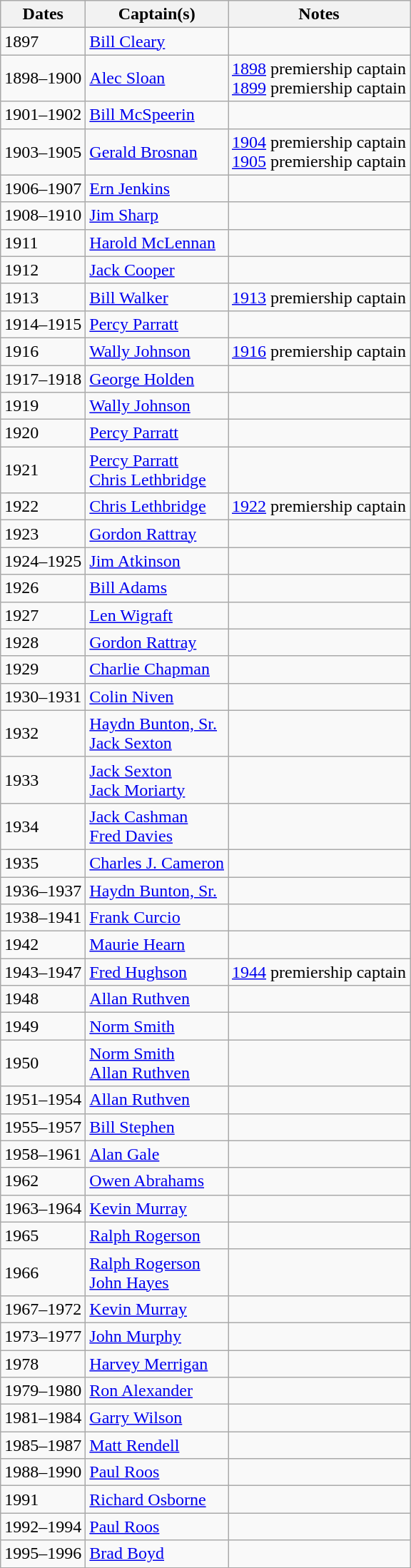<table class="wikitable">
<tr>
<th>Dates</th>
<th>Captain(s)</th>
<th>Notes</th>
</tr>
<tr>
<td>1897</td>
<td><a href='#'>Bill Cleary</a></td>
<td></td>
</tr>
<tr>
<td>1898–1900</td>
<td><a href='#'>Alec Sloan</a></td>
<td><a href='#'>1898</a> premiership captain<br><a href='#'>1899</a> premiership captain</td>
</tr>
<tr>
<td>1901–1902</td>
<td><a href='#'>Bill McSpeerin</a></td>
<td></td>
</tr>
<tr>
<td>1903–1905</td>
<td><a href='#'>Gerald Brosnan</a></td>
<td><a href='#'>1904</a> premiership captain<br><a href='#'>1905</a> premiership captain</td>
</tr>
<tr>
<td>1906–1907</td>
<td><a href='#'>Ern Jenkins</a></td>
<td></td>
</tr>
<tr>
<td>1908–1910</td>
<td><a href='#'>Jim Sharp</a></td>
<td></td>
</tr>
<tr>
<td>1911</td>
<td><a href='#'>Harold McLennan</a></td>
<td></td>
</tr>
<tr>
<td>1912</td>
<td><a href='#'>Jack Cooper</a></td>
<td></td>
</tr>
<tr>
<td>1913</td>
<td><a href='#'>Bill Walker</a></td>
<td><a href='#'>1913</a> premiership captain</td>
</tr>
<tr>
<td>1914–1915</td>
<td><a href='#'>Percy Parratt</a></td>
<td></td>
</tr>
<tr>
<td>1916</td>
<td><a href='#'>Wally Johnson</a></td>
<td><a href='#'>1916</a> premiership captain</td>
</tr>
<tr>
<td>1917–1918</td>
<td><a href='#'>George Holden</a></td>
<td></td>
</tr>
<tr>
<td>1919</td>
<td><a href='#'>Wally Johnson</a></td>
<td></td>
</tr>
<tr>
<td>1920</td>
<td><a href='#'>Percy Parratt</a></td>
<td></td>
</tr>
<tr>
<td>1921</td>
<td><a href='#'>Percy Parratt</a><br><a href='#'>Chris Lethbridge</a></td>
<td></td>
</tr>
<tr>
<td>1922</td>
<td><a href='#'>Chris Lethbridge</a></td>
<td><a href='#'>1922</a> premiership captain</td>
</tr>
<tr>
<td>1923</td>
<td><a href='#'>Gordon Rattray</a></td>
<td></td>
</tr>
<tr>
<td>1924–1925</td>
<td><a href='#'>Jim Atkinson</a></td>
<td></td>
</tr>
<tr>
<td>1926</td>
<td><a href='#'>Bill Adams</a></td>
<td></td>
</tr>
<tr>
<td>1927</td>
<td><a href='#'>Len Wigraft</a></td>
<td></td>
</tr>
<tr>
<td>1928</td>
<td><a href='#'>Gordon Rattray</a></td>
<td></td>
</tr>
<tr>
<td>1929</td>
<td><a href='#'>Charlie Chapman</a></td>
<td></td>
</tr>
<tr>
<td>1930–1931</td>
<td><a href='#'>Colin Niven</a></td>
<td></td>
</tr>
<tr>
<td>1932</td>
<td><a href='#'>Haydn Bunton, Sr.</a><br><a href='#'>Jack Sexton</a></td>
<td></td>
</tr>
<tr>
<td>1933</td>
<td><a href='#'>Jack Sexton</a><br><a href='#'>Jack Moriarty</a></td>
<td></td>
</tr>
<tr>
<td>1934</td>
<td><a href='#'>Jack Cashman</a><br><a href='#'>Fred Davies</a></td>
<td></td>
</tr>
<tr>
<td>1935</td>
<td><a href='#'>Charles J. Cameron</a></td>
<td></td>
</tr>
<tr>
<td>1936–1937</td>
<td><a href='#'>Haydn Bunton, Sr.</a></td>
<td></td>
</tr>
<tr>
<td>1938–1941</td>
<td><a href='#'>Frank Curcio</a></td>
<td></td>
</tr>
<tr>
<td>1942</td>
<td><a href='#'>Maurie Hearn</a></td>
<td></td>
</tr>
<tr>
<td>1943–1947</td>
<td><a href='#'>Fred Hughson</a></td>
<td><a href='#'>1944</a> premiership captain</td>
</tr>
<tr>
<td>1948</td>
<td><a href='#'>Allan Ruthven</a></td>
<td></td>
</tr>
<tr>
<td>1949</td>
<td><a href='#'>Norm Smith</a></td>
<td></td>
</tr>
<tr>
<td>1950</td>
<td><a href='#'>Norm Smith</a><br><a href='#'>Allan Ruthven</a></td>
<td></td>
</tr>
<tr>
<td>1951–1954</td>
<td><a href='#'>Allan Ruthven</a></td>
<td></td>
</tr>
<tr>
<td>1955–1957</td>
<td><a href='#'>Bill Stephen</a></td>
<td></td>
</tr>
<tr>
<td>1958–1961</td>
<td><a href='#'>Alan Gale</a></td>
<td></td>
</tr>
<tr>
<td>1962</td>
<td><a href='#'>Owen Abrahams</a></td>
<td></td>
</tr>
<tr>
<td>1963–1964</td>
<td><a href='#'>Kevin Murray</a></td>
<td></td>
</tr>
<tr>
<td>1965</td>
<td><a href='#'>Ralph Rogerson</a></td>
<td></td>
</tr>
<tr>
<td>1966</td>
<td><a href='#'>Ralph Rogerson</a><br><a href='#'>John Hayes</a></td>
<td></td>
</tr>
<tr>
<td>1967–1972</td>
<td><a href='#'>Kevin Murray</a></td>
<td></td>
</tr>
<tr>
<td>1973–1977</td>
<td><a href='#'>John Murphy</a></td>
<td></td>
</tr>
<tr>
<td>1978</td>
<td><a href='#'>Harvey Merrigan</a></td>
<td></td>
</tr>
<tr>
<td>1979–1980</td>
<td><a href='#'>Ron Alexander</a></td>
<td></td>
</tr>
<tr>
<td>1981–1984</td>
<td><a href='#'>Garry Wilson</a></td>
<td></td>
</tr>
<tr>
<td>1985–1987</td>
<td><a href='#'>Matt Rendell</a></td>
<td></td>
</tr>
<tr>
<td>1988–1990</td>
<td><a href='#'>Paul Roos</a></td>
<td></td>
</tr>
<tr>
<td>1991</td>
<td><a href='#'>Richard Osborne</a></td>
<td></td>
</tr>
<tr>
<td>1992–1994</td>
<td><a href='#'>Paul Roos</a></td>
<td></td>
</tr>
<tr>
<td>1995–1996</td>
<td><a href='#'>Brad Boyd</a></td>
<td></td>
</tr>
</table>
